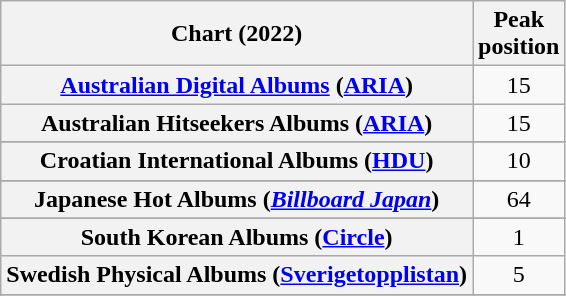<table class="wikitable sortable plainrowheaders" style="text-align:center">
<tr>
<th scope="col">Chart (2022)</th>
<th scope="col">Peak<br>position</th>
</tr>
<tr>
<th scope="row"><a href='#'>Australian Digital Albums</a> (<a href='#'>ARIA</a>)</th>
<td>15</td>
</tr>
<tr>
<th scope="row">Australian Hitseekers Albums (<a href='#'>ARIA</a>)</th>
<td>15</td>
</tr>
<tr>
</tr>
<tr>
</tr>
<tr>
<th scope="row">Croatian International Albums (<a href='#'>HDU</a>)</th>
<td>10</td>
</tr>
<tr>
</tr>
<tr>
</tr>
<tr>
</tr>
<tr>
<th scope="row">Japanese Hot Albums (<em><a href='#'>Billboard Japan</a></em>)</th>
<td>64</td>
</tr>
<tr>
</tr>
<tr>
<th scope="row">South Korean Albums (<a href='#'>Circle</a>)</th>
<td>1</td>
</tr>
<tr>
<th scope="row">Swedish Physical Albums (<a href='#'>Sverigetopplistan</a>)</th>
<td>5</td>
</tr>
<tr>
</tr>
<tr>
</tr>
<tr>
</tr>
<tr>
</tr>
</table>
